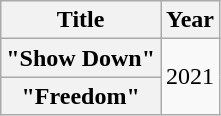<table class="wikitable plainrowheaders">
<tr>
<th scope="col">Title</th>
<th scope="col">Year</th>
</tr>
<tr>
<th scope="row">"Show Down"</th>
<td scope="row" rowspan="2">2021</td>
</tr>
<tr>
<th scope="row">"Freedom"</th>
</tr>
</table>
